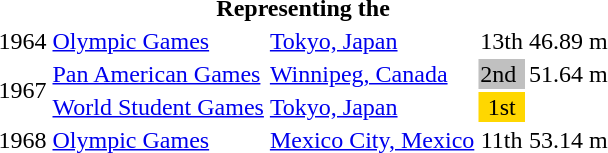<table>
<tr>
<th colspan="5">Representing the </th>
</tr>
<tr>
<td>1964</td>
<td><a href='#'>Olympic Games</a></td>
<td><a href='#'>Tokyo, Japan</a></td>
<td>13th</td>
<td>46.89 m</td>
</tr>
<tr>
<td rowspan=2>1967</td>
<td><a href='#'>Pan American Games</a></td>
<td><a href='#'>Winnipeg, Canada</a></td>
<td bgcolor="silver">2nd</td>
<td>51.64 m</td>
</tr>
<tr>
<td><a href='#'>World Student Games</a></td>
<td><a href='#'>Tokyo, Japan</a></td>
<td bgcolor="gold" align="center">1st</td>
<td></td>
</tr>
<tr>
<td>1968</td>
<td><a href='#'>Olympic Games</a></td>
<td><a href='#'>Mexico City, Mexico</a></td>
<td align="center">11th</td>
<td>53.14 m</td>
</tr>
</table>
